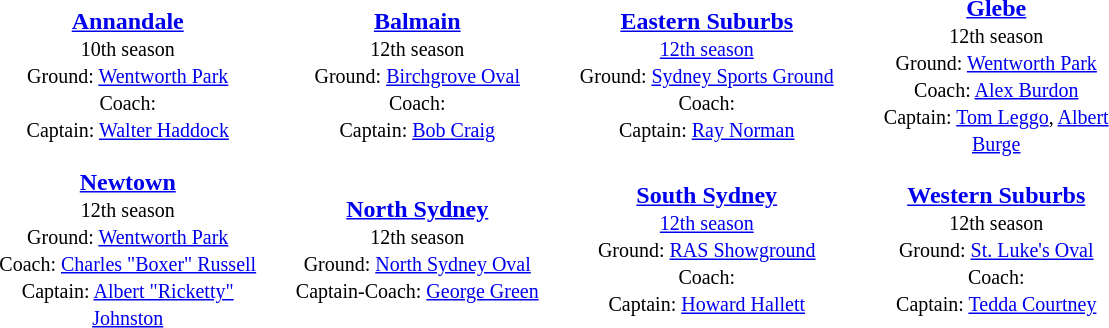<table align="center" class="toccolours" style="text-valign: center;" cellpadding=3 cellspacing=2>
<tr>
<th width=185></th>
<th width=185></th>
<th width=185></th>
<th width=185></th>
</tr>
<tr>
<td align="center"><strong><a href='#'>Annandale</a></strong><br><small>10th season<br>Ground: <a href='#'>Wentworth Park</a> <br>Coach: <br>Captain: <a href='#'>Walter Haddock</a> </small></td>
<td align="center"><strong><a href='#'>Balmain</a></strong><br><small>12th season<br>Ground: <a href='#'>Birchgrove Oval</a><br>Coach: <br>Captain: <a href='#'>Bob Craig</a> </small></td>
<td align="center"><strong><a href='#'>Eastern Suburbs</a></strong><br><small><a href='#'>12th season</a><br>Ground: <a href='#'>Sydney Sports Ground</a><br>Coach: <br>Captain: <a href='#'>Ray Norman</a> </small></td>
<td align="center"><strong><a href='#'>Glebe</a></strong><br><small>12th season<br>Ground: <a href='#'>Wentworth Park</a> <br>Coach: <a href='#'>Alex Burdon</a> <br>Captain: <a href='#'>Tom Leggo</a>, <a href='#'>Albert Burge</a> </small></td>
</tr>
<tr>
<td align="center"><strong><a href='#'>Newtown</a></strong><br><small>12th season<br>Ground: <a href='#'>Wentworth Park</a> <br>Coach: <a href='#'>Charles "Boxer" Russell</a> <br>Captain: <a href='#'>Albert "Ricketty" Johnston</a> </small></td>
<td align="center"><strong><a href='#'>North Sydney</a></strong><br><small>12th season<br>Ground: <a href='#'>North Sydney Oval</a> <br>Captain-Coach: <a href='#'>George Green</a> </small></td>
<td align="center"><strong><a href='#'>South Sydney</a></strong><br><small><a href='#'>12th season</a><br>Ground: <a href='#'>RAS Showground</a> <br>Coach: <br>Captain: <a href='#'>Howard Hallett</a> </small></td>
<td align="center"><strong><a href='#'>Western Suburbs</a></strong><br><small>12th season<br>Ground: <a href='#'>St. Luke's Oval</a><br>Coach: <br>Captain: <a href='#'>Tedda Courtney</a> </small></td>
</tr>
</table>
